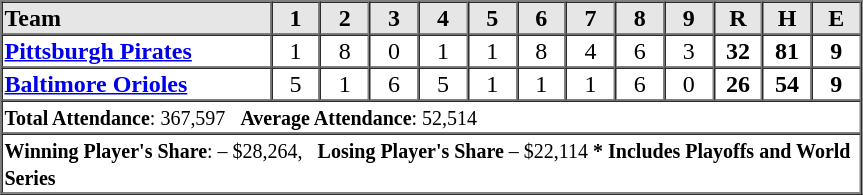<table border=1 cellspacing=0 width=575 style="margin-left:3em;">
<tr style="text-align:center; background-color:#e6e6e6;">
<th align=left width=155>Team</th>
<th width=25>1</th>
<th width=25>2</th>
<th width=25>3</th>
<th width=25>4</th>
<th width=25>5</th>
<th width=25>6</th>
<th width=25>7</th>
<th width=25>8</th>
<th width=25>9</th>
<th width=25>R</th>
<th width=25>H</th>
<th width=25>E</th>
</tr>
<tr style="text-align:center;">
<td align=left><strong><a href='#'>Pittsburgh Pirates</a></strong></td>
<td>1</td>
<td>8</td>
<td>0</td>
<td>1</td>
<td>1</td>
<td>8</td>
<td>4</td>
<td>6</td>
<td>3</td>
<td><strong>32</strong></td>
<td><strong>81</strong></td>
<td><strong>9</strong></td>
</tr>
<tr style="text-align:center;">
<td align=left><strong><a href='#'>Baltimore Orioles</a></strong></td>
<td>5</td>
<td>1</td>
<td>6</td>
<td>5</td>
<td>1</td>
<td>1</td>
<td>1</td>
<td>6</td>
<td>0</td>
<td><strong>26</strong></td>
<td><strong>54</strong></td>
<td><strong>9</strong></td>
</tr>
<tr style="text-align:left;">
<td colspan=14><small><strong>Total Attendance</strong>: 367,597   <strong>Average Attendance</strong>: 52,514</small></td>
</tr>
<tr style="text-align:left;">
<td colspan=14><small><strong>Winning Player's Share</strong>:  – $28,264,   <strong>Losing Player's Share</strong> – $22,114 <strong>* Includes Playoffs and World Series</strong></small></td>
</tr>
</table>
